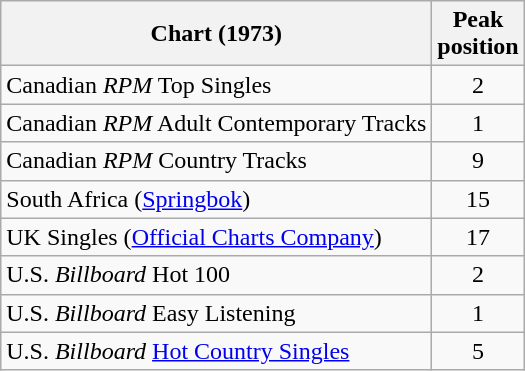<table class="wikitable sortable">
<tr>
<th>Chart (1973)</th>
<th>Peak<br>position</th>
</tr>
<tr>
<td>Canadian <em>RPM</em> Top Singles</td>
<td align="center">2</td>
</tr>
<tr>
<td>Canadian <em>RPM</em> Adult Contemporary Tracks</td>
<td align="center">1</td>
</tr>
<tr>
<td>Canadian <em>RPM</em> Country Tracks</td>
<td align="center">9</td>
</tr>
<tr>
<td>South Africa (<a href='#'>Springbok</a>)</td>
<td align="center">15</td>
</tr>
<tr>
<td>UK Singles (<a href='#'>Official Charts Company</a>)</td>
<td align="center">17</td>
</tr>
<tr>
<td>U.S. <em>Billboard</em> Hot 100</td>
<td align="center">2</td>
</tr>
<tr>
<td>U.S. <em>Billboard</em> Easy Listening</td>
<td align="center">1</td>
</tr>
<tr>
<td>U.S. <em>Billboard</em> <a href='#'>Hot Country Singles</a></td>
<td align="center">5</td>
</tr>
</table>
